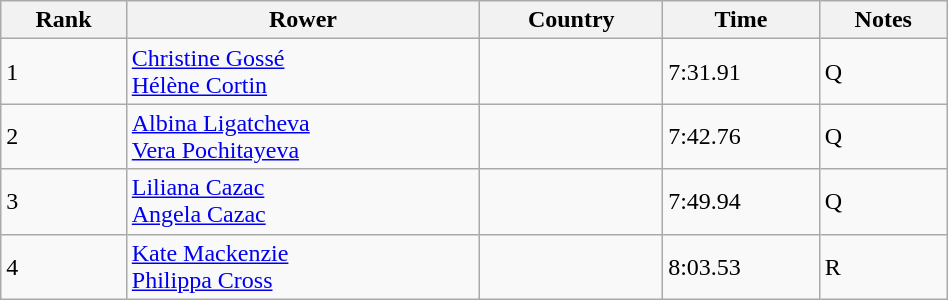<table class="wikitable sortable" width=50%>
<tr>
<th>Rank</th>
<th>Rower</th>
<th>Country</th>
<th>Time</th>
<th>Notes</th>
</tr>
<tr>
<td>1</td>
<td><a href='#'>Christine Gossé</a><br><a href='#'>Hélène Cortin</a></td>
<td></td>
<td>7:31.91</td>
<td>Q</td>
</tr>
<tr>
<td>2</td>
<td><a href='#'>Albina Ligatcheva</a><br><a href='#'>Vera Pochitayeva</a></td>
<td></td>
<td>7:42.76</td>
<td>Q</td>
</tr>
<tr>
<td>3</td>
<td><a href='#'>Liliana Cazac</a><br><a href='#'>Angela Cazac</a></td>
<td></td>
<td>7:49.94</td>
<td>Q</td>
</tr>
<tr>
<td>4</td>
<td><a href='#'>Kate Mackenzie</a><br><a href='#'>Philippa Cross</a></td>
<td></td>
<td>8:03.53</td>
<td>R</td>
</tr>
</table>
